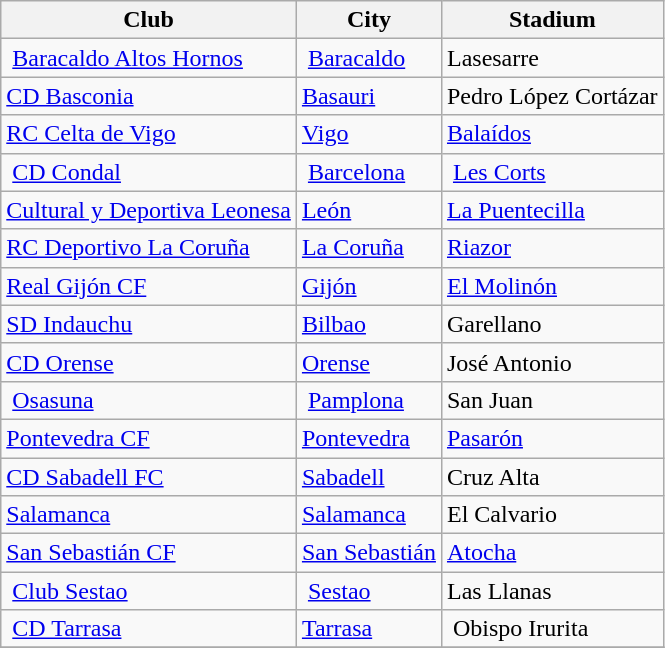<table class="wikitable sortable" style="text-align: left;">
<tr>
<th>Club</th>
<th>City</th>
<th>Stadium</th>
</tr>
<tr>
<td> <a href='#'>Baracaldo Altos Hornos</a></td>
<td> <a href='#'>Baracaldo</a></td>
<td>Lasesarre</td>
</tr>
<tr>
<td><a href='#'>CD Basconia</a></td>
<td><a href='#'>Basauri</a></td>
<td>Pedro López Cortázar</td>
</tr>
<tr>
<td><a href='#'>RC Celta de Vigo</a></td>
<td><a href='#'>Vigo</a></td>
<td><a href='#'>Balaídos</a></td>
</tr>
<tr>
<td> <a href='#'>CD Condal</a></td>
<td> <a href='#'>Barcelona</a></td>
<td> <a href='#'>Les Corts</a></td>
</tr>
<tr>
<td><a href='#'>Cultural y Deportiva Leonesa</a></td>
<td><a href='#'>León</a></td>
<td><a href='#'>La Puentecilla</a></td>
</tr>
<tr>
<td><a href='#'>RC Deportivo La Coruña</a></td>
<td><a href='#'>La Coruña</a></td>
<td><a href='#'>Riazor</a></td>
</tr>
<tr>
<td><a href='#'>Real Gijón CF</a></td>
<td><a href='#'>Gijón</a></td>
<td><a href='#'>El Molinón</a></td>
</tr>
<tr>
<td><a href='#'>SD Indauchu</a></td>
<td><a href='#'>Bilbao</a></td>
<td>Garellano</td>
</tr>
<tr>
<td><a href='#'>CD Orense</a></td>
<td><a href='#'>Orense</a></td>
<td>José Antonio</td>
</tr>
<tr>
<td> <a href='#'>Osasuna</a></td>
<td> <a href='#'>Pamplona</a></td>
<td>San Juan</td>
</tr>
<tr>
<td><a href='#'>Pontevedra CF</a></td>
<td><a href='#'>Pontevedra</a></td>
<td><a href='#'>Pasarón</a></td>
</tr>
<tr>
<td><a href='#'>CD Sabadell FC</a></td>
<td><a href='#'>Sabadell</a></td>
<td>Cruz Alta</td>
</tr>
<tr>
<td><a href='#'>Salamanca</a></td>
<td><a href='#'>Salamanca</a></td>
<td>El Calvario</td>
</tr>
<tr>
<td><a href='#'>San Sebastián CF</a></td>
<td><a href='#'>San Sebastián</a></td>
<td><a href='#'>Atocha</a></td>
</tr>
<tr>
<td> <a href='#'>Club Sestao</a></td>
<td> <a href='#'>Sestao</a></td>
<td>Las Llanas</td>
</tr>
<tr>
<td> <a href='#'>CD Tarrasa</a></td>
<td><a href='#'>Tarrasa</a></td>
<td> Obispo Irurita</td>
</tr>
<tr>
</tr>
</table>
